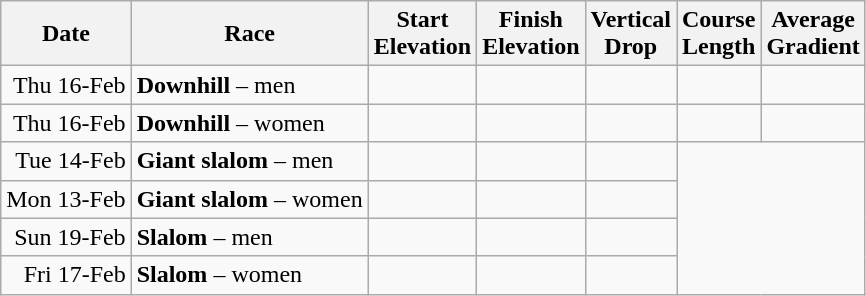<table class="wikitable">
<tr>
<th>Date</th>
<th>Race</th>
<th>Start<br>Elevation</th>
<th>Finish<br>Elevation</th>
<th>Vertical<br>Drop</th>
<th>Course<br>Length</th>
<th>Average<br>Gradient</th>
</tr>
<tr>
<td align=right>Thu 16-Feb</td>
<td><strong>Downhill</strong> – men</td>
<td></td>
<td></td>
<td></td>
<td></td>
<td align=center></td>
</tr>
<tr>
<td align=right>Thu 16-Feb</td>
<td><strong>Downhill</strong> – women</td>
<td></td>
<td></td>
<td></td>
<td></td>
<td align=center></td>
</tr>
<tr>
<td align=right>Tue 14-Feb</td>
<td><strong>Giant slalom</strong> – men</td>
<td></td>
<td></td>
<td></td>
<td rowspan=4 colspan=2></td>
</tr>
<tr>
<td align=right>Mon 13-Feb</td>
<td><strong>Giant slalom</strong> – women</td>
<td></td>
<td></td>
<td></td>
</tr>
<tr>
<td align=right>Sun 19-Feb</td>
<td><strong>Slalom</strong> – men</td>
<td></td>
<td></td>
<td></td>
</tr>
<tr>
<td align=right>Fri 17-Feb</td>
<td><strong>Slalom</strong> – women</td>
<td></td>
<td></td>
<td></td>
</tr>
</table>
